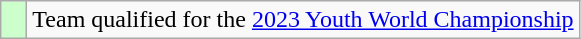<table class="wikitable" style="text-align: center;">
<tr>
<td width=10px bgcolor=#ccffcc></td>
<td>Team qualified for the <a href='#'>2023 Youth World Championship</a></td>
</tr>
</table>
